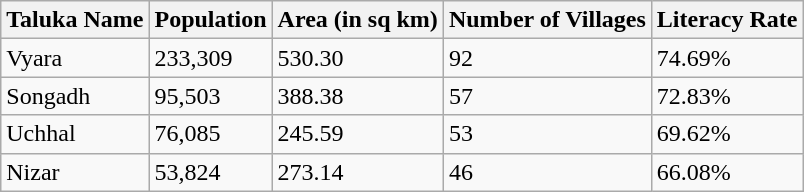<table class="wikitable">
<tr>
<th>Taluka Name</th>
<th>Population</th>
<th>Area (in sq km)</th>
<th>Number of Villages</th>
<th>Literacy Rate</th>
</tr>
<tr>
<td>Vyara</td>
<td>233,309</td>
<td>530.30</td>
<td>92</td>
<td>74.69%</td>
</tr>
<tr>
<td>Songadh</td>
<td>95,503</td>
<td>388.38</td>
<td>57</td>
<td>72.83%</td>
</tr>
<tr>
<td>Uchhal</td>
<td>76,085</td>
<td>245.59</td>
<td>53</td>
<td>69.62%</td>
</tr>
<tr>
<td>Nizar</td>
<td>53,824</td>
<td>273.14</td>
<td>46</td>
<td>66.08%</td>
</tr>
</table>
